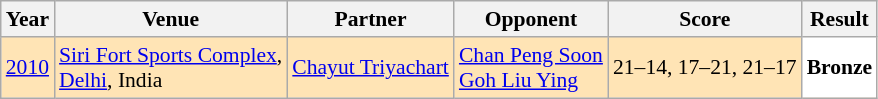<table class="sortable wikitable" style="font-size: 90%;">
<tr>
<th>Year</th>
<th>Venue</th>
<th>Partner</th>
<th>Opponent</th>
<th>Score</th>
<th>Result</th>
</tr>
<tr style="background:#FFE4B5">
<td align="center"><a href='#'>2010</a></td>
<td align="left"><a href='#'>Siri Fort Sports Complex</a>,<br><a href='#'>Delhi</a>, India</td>
<td align="left"> <a href='#'>Chayut Triyachart</a></td>
<td align="left"> <a href='#'>Chan Peng Soon</a><br> <a href='#'>Goh Liu Ying</a></td>
<td align="left">21–14, 17–21, 21–17</td>
<td style="text-align:left; background:white"> <strong>Bronze</strong></td>
</tr>
</table>
